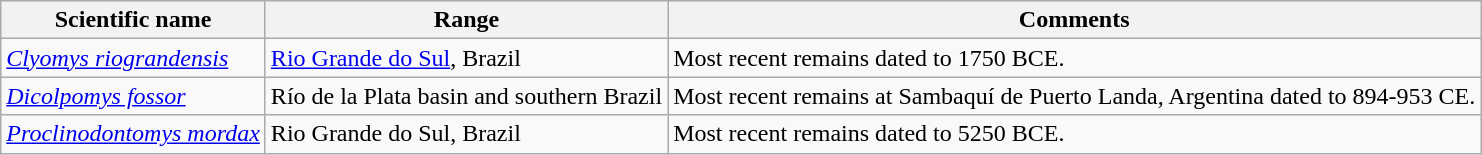<table class="wikitable">
<tr>
<th>Scientific name</th>
<th>Range</th>
<th class="unsortable">Comments</th>
</tr>
<tr>
<td><em><a href='#'>Clyomys riograndensis</a></em></td>
<td><a href='#'>Rio Grande do Sul</a>, Brazil</td>
<td>Most recent remains dated to 1750 BCE.</td>
</tr>
<tr>
<td><em><a href='#'>Dicolpomys fossor</a></em></td>
<td>Río de la Plata basin and southern Brazil</td>
<td>Most recent remains at Sambaquí de Puerto Landa, Argentina dated to 894-953 CE.</td>
</tr>
<tr>
<td><em><a href='#'>Proclinodontomys mordax</a></em></td>
<td>Rio Grande do Sul, Brazil</td>
<td>Most recent remains dated to 5250 BCE.</td>
</tr>
</table>
